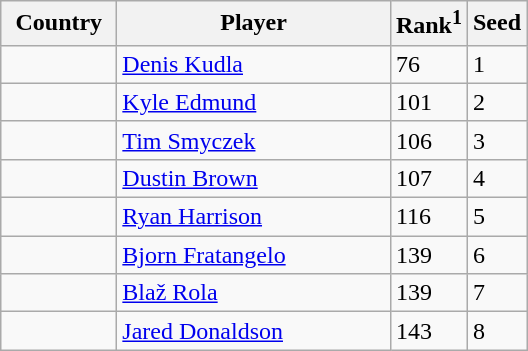<table class="sortable wikitable">
<tr>
<th width="70">Country</th>
<th width="175">Player</th>
<th>Rank<sup>1</sup></th>
<th>Seed</th>
</tr>
<tr>
<td></td>
<td><a href='#'>Denis Kudla</a></td>
<td>76</td>
<td>1</td>
</tr>
<tr>
<td></td>
<td><a href='#'>Kyle Edmund</a></td>
<td>101</td>
<td>2</td>
</tr>
<tr>
<td></td>
<td><a href='#'>Tim Smyczek</a></td>
<td>106</td>
<td>3</td>
</tr>
<tr>
<td></td>
<td><a href='#'>Dustin Brown</a></td>
<td>107</td>
<td>4</td>
</tr>
<tr>
<td></td>
<td><a href='#'>Ryan Harrison</a></td>
<td>116</td>
<td>5</td>
</tr>
<tr>
<td></td>
<td><a href='#'>Bjorn Fratangelo</a></td>
<td>139</td>
<td>6</td>
</tr>
<tr>
<td></td>
<td><a href='#'>Blaž Rola</a></td>
<td>139</td>
<td>7</td>
</tr>
<tr>
<td></td>
<td><a href='#'>Jared Donaldson</a></td>
<td>143</td>
<td>8</td>
</tr>
</table>
